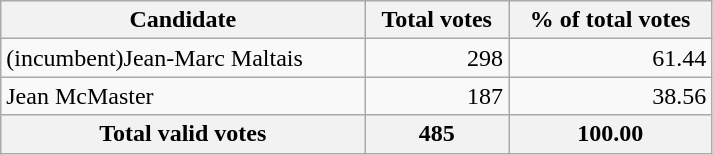<table style="width:475px;" class="wikitable">
<tr bgcolor="#EEEEEE">
<th align="left">Candidate</th>
<th align="right">Total votes</th>
<th align="right">% of total votes</th>
</tr>
<tr>
<td align="left">(incumbent)Jean-Marc Maltais</td>
<td align="right">298</td>
<td align="right">61.44</td>
</tr>
<tr>
<td align="left">Jean McMaster</td>
<td align="right">187</td>
<td align="right">38.56</td>
</tr>
<tr bgcolor="#EEEEEE">
<th align="left">Total valid votes</th>
<th align="right"><strong>485</strong></th>
<th align="right"><strong>100.00</strong></th>
</tr>
</table>
